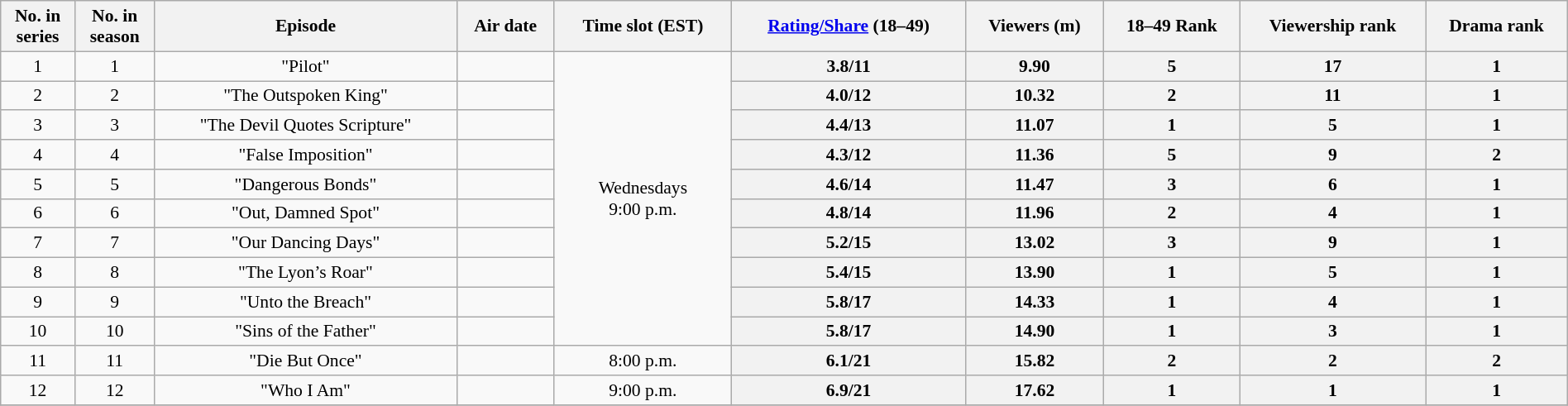<table class="wikitable" style="font-size:90%; text-align:center; width: 100%; margin-left: auto; margin-right: auto;">
<tr>
<th>No. in<br>series</th>
<th>No. in<br>season</th>
<th>Episode</th>
<th>Air date</th>
<th>Time slot (EST)</th>
<th><a href='#'>Rating/Share</a> (18–49)</th>
<th>Viewers (m)</th>
<th>18–49 Rank</th>
<th>Viewership rank</th>
<th>Drama rank</th>
</tr>
<tr>
<td style="text-align:center">1</td>
<td style="text-align:center">1</td>
<td>"Pilot"</td>
<td></td>
<td style="text-align:center" rowspan=10>Wednesdays<br>9:00 p.m.</td>
<th style="text-align:center">3.8/11</th>
<th style="text-align:center">9.90</th>
<th style="text-align:center">5</th>
<th style="text-align:center">17</th>
<th style="text-align:center">1</th>
</tr>
<tr>
<td style="text-align:center">2</td>
<td style="text-align:center">2</td>
<td>"The Outspoken King"</td>
<td></td>
<th style="text-align:center">4.0/12</th>
<th style="text-align:center">10.32</th>
<th style="text-align:center">2</th>
<th style="text-align:center">11</th>
<th style="text-align:center">1</th>
</tr>
<tr>
<td style="text-align:center">3</td>
<td style="text-align:center">3</td>
<td>"The Devil Quotes Scripture"</td>
<td></td>
<th style="text-align:center">4.4/13</th>
<th style="text-align:center">11.07</th>
<th style="text-align:center">1</th>
<th style="text-align:center">5</th>
<th style="text-align:center">1</th>
</tr>
<tr>
<td style="text-align:center">4</td>
<td style="text-align:center">4</td>
<td>"False Imposition"</td>
<td></td>
<th style="text-align:center">4.3/12</th>
<th style="text-align:center">11.36</th>
<th style="text-align:center">5</th>
<th style="text-align:center">9</th>
<th style="text-align:center">2</th>
</tr>
<tr>
<td style="text-align:center">5</td>
<td style="text-align:center">5</td>
<td>"Dangerous Bonds"</td>
<td></td>
<th style="text-align:center">4.6/14</th>
<th style="text-align:center">11.47</th>
<th style="text-align:center">3</th>
<th style="text-align:center">6</th>
<th style="text-align:center">1</th>
</tr>
<tr>
<td style="text-align:center">6</td>
<td style="text-align:center">6</td>
<td>"Out, Damned Spot"</td>
<td></td>
<th style="text-align:center">4.8/14</th>
<th style="text-align:center">11.96</th>
<th style="text-align:center">2</th>
<th style="text-align:center">4</th>
<th style="text-align:center">1</th>
</tr>
<tr>
<td style="text-align:center">7</td>
<td style="text-align:center">7</td>
<td>"Our Dancing Days"</td>
<td></td>
<th style="text-align:center">5.2/15</th>
<th style="text-align:center">13.02</th>
<th style="text-align:center">3</th>
<th style="text-align:center">9</th>
<th style="text-align:center">1</th>
</tr>
<tr>
<td style="text-align:center">8</td>
<td style="text-align:center">8</td>
<td>"The Lyon’s Roar"</td>
<td></td>
<th style="text-align:center">5.4/15</th>
<th style="text-align:center">13.90</th>
<th style="text-align:center">1</th>
<th style="text-align:center">5</th>
<th style="text-align:center">1</th>
</tr>
<tr>
<td style="text-align:center">9</td>
<td style="text-align:center">9</td>
<td>"Unto the Breach"</td>
<td></td>
<th style="text-align:center">5.8/17</th>
<th style="text-align:center">14.33</th>
<th style="text-align:center">1</th>
<th style="text-align:center">4</th>
<th style="text-align:center">1</th>
</tr>
<tr>
<td style="text-align:center">10</td>
<td style="text-align:center">10</td>
<td>"Sins of the Father"</td>
<td></td>
<th style="text-align:center">5.8/17</th>
<th style="text-align:center">14.90</th>
<th style="text-align:center">1</th>
<th style="text-align:center">3</th>
<th style="text-align:center">1</th>
</tr>
<tr>
<td style="text-align:center">11</td>
<td style="text-align:center">11</td>
<td>"Die But Once"</td>
<td></td>
<td style="text-align:center" rowspan=1>8:00 p.m.</td>
<th style="text-align:center">6.1/21</th>
<th style="text-align:center">15.82</th>
<th style="text-align:center">2</th>
<th style="text-align:center">2</th>
<th style="text-align:center">2</th>
</tr>
<tr>
<td style="text-align:center">12</td>
<td style="text-align:center">12</td>
<td>"Who I Am"</td>
<td></td>
<td style="text-align:center" rowspan=1>9:00 p.m.</td>
<th style="text-align:center">6.9/21</th>
<th style="text-align:center">17.62</th>
<th style="text-align:center">1</th>
<th style="text-align:center">1</th>
<th style="text-align:center">1</th>
</tr>
<tr>
</tr>
</table>
